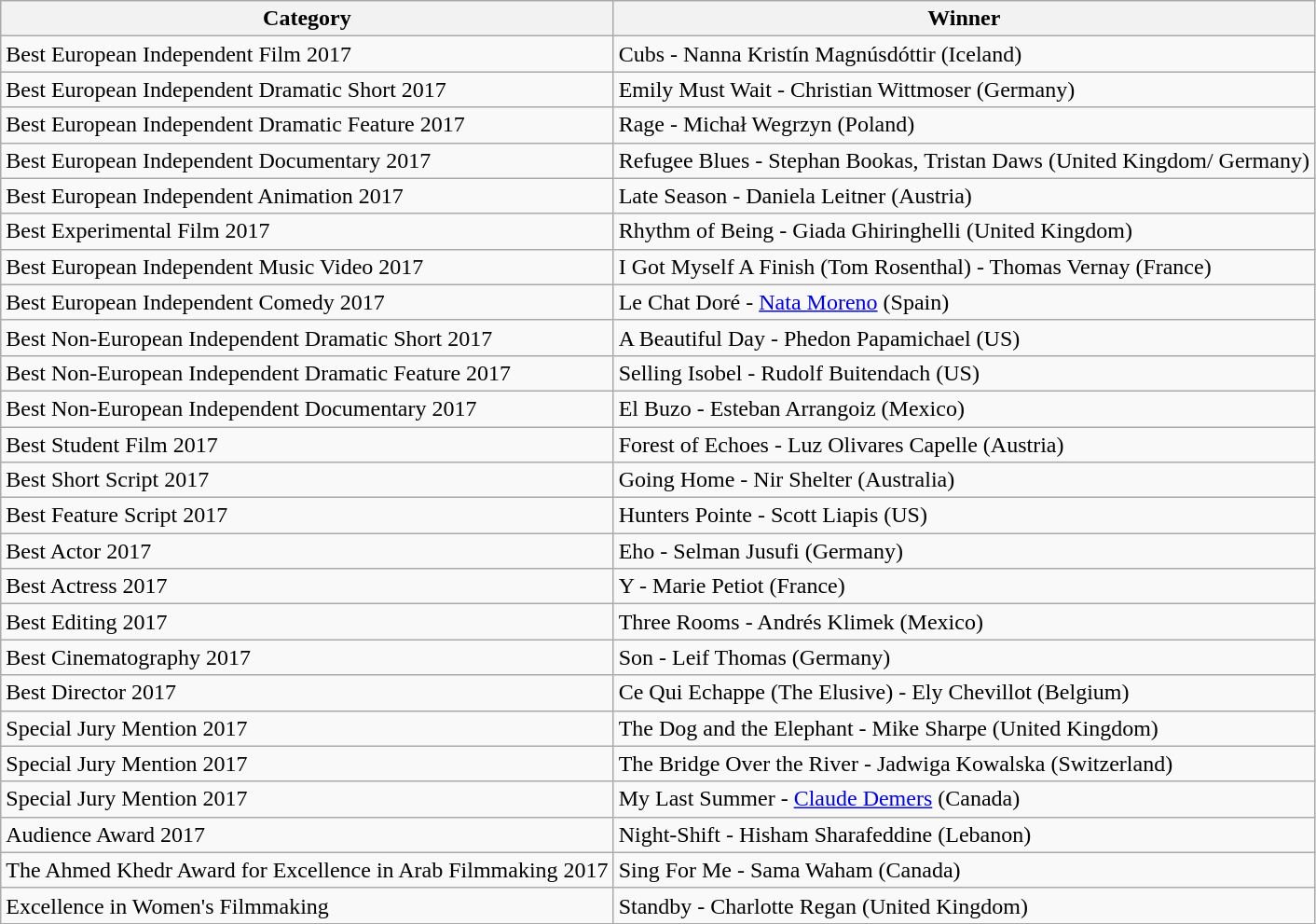<table class="wikitable sortable">
<tr>
<th>Category</th>
<th>Winner</th>
</tr>
<tr>
<td>Best European Independent Film 2017</td>
<td>Cubs - Nanna Kristín Magnúsdóttir (Iceland)</td>
</tr>
<tr>
<td>Best European Independent Dramatic Short 2017</td>
<td>Emily Must Wait - Christian Wittmoser (Germany)</td>
</tr>
<tr>
<td>Best European Independent Dramatic Feature 2017</td>
<td>Rage - Michał Wegrzyn (Poland)</td>
</tr>
<tr>
<td>Best European Independent Documentary 2017</td>
<td>Refugee Blues - Stephan Bookas, Tristan Daws (United Kingdom/ Germany)</td>
</tr>
<tr>
<td>Best European Independent Animation 2017</td>
<td>Late Season - Daniela Leitner (Austria)</td>
</tr>
<tr>
<td>Best Experimental Film 2017</td>
<td>Rhythm of Being - Giada Ghiringhelli (United Kingdom)</td>
</tr>
<tr>
<td>Best European Independent Music Video 2017</td>
<td>I Got Myself A Finish (Tom Rosenthal) - Thomas Vernay (France)</td>
</tr>
<tr>
<td>Best European Independent Comedy 2017</td>
<td>Le Chat Doré - <a href='#'>Nata Moreno</a> (Spain)</td>
</tr>
<tr>
<td>Best Non-European Independent Dramatic Short 2017</td>
<td>A Beautiful Day - Phedon Papamichael (US)</td>
</tr>
<tr>
<td>Best Non-European Independent Dramatic Feature 2017</td>
<td>Selling Isobel - Rudolf Buitendach (US)</td>
</tr>
<tr>
<td>Best Non-European Independent Documentary 2017</td>
<td>El Buzo - Esteban Arrangoiz (Mexico)</td>
</tr>
<tr>
<td>Best Student Film 2017</td>
<td>Forest of Echoes - Luz Olivares Capelle (Austria)</td>
</tr>
<tr>
<td>Best Short Script 2017</td>
<td>Going Home - Nir Shelter (Australia)</td>
</tr>
<tr>
<td>Best Feature Script 2017</td>
<td>Hunters Pointe - Scott Liapis (US)</td>
</tr>
<tr>
<td>Best Actor 2017</td>
<td>Eho - Selman Jusufi (Germany)</td>
</tr>
<tr>
<td>Best Actress 2017</td>
<td>Y - Marie Petiot (France)</td>
</tr>
<tr>
<td>Best Editing 2017</td>
<td>Three Rooms - Andrés Klimek (Mexico)</td>
</tr>
<tr>
<td>Best Cinematography 2017</td>
<td>Son - Leif Thomas (Germany)</td>
</tr>
<tr>
<td>Best Director 2017</td>
<td>Ce Qui Echappe (The Elusive) - Ely Chevillot (Belgium)</td>
</tr>
<tr>
<td>Special Jury Mention 2017</td>
<td>The Dog and the Elephant - Mike Sharpe (United Kingdom)</td>
</tr>
<tr>
<td>Special Jury Mention 2017</td>
<td>The Bridge Over the River - Jadwiga Kowalska (Switzerland)</td>
</tr>
<tr>
<td>Special Jury Mention 2017</td>
<td>My Last Summer - <a href='#'>Claude Demers</a> (Canada)</td>
</tr>
<tr>
<td>Audience Award 2017</td>
<td>Night-Shift - Hisham Sharafeddine (Lebanon)</td>
</tr>
<tr>
<td>The Ahmed Khedr Award for Excellence in Arab Filmmaking 2017</td>
<td>Sing For Me - Sama Waham (Canada)</td>
</tr>
<tr>
<td>Excellence in Women's Filmmaking</td>
<td>Standby - Charlotte Regan (United Kingdom)</td>
</tr>
</table>
